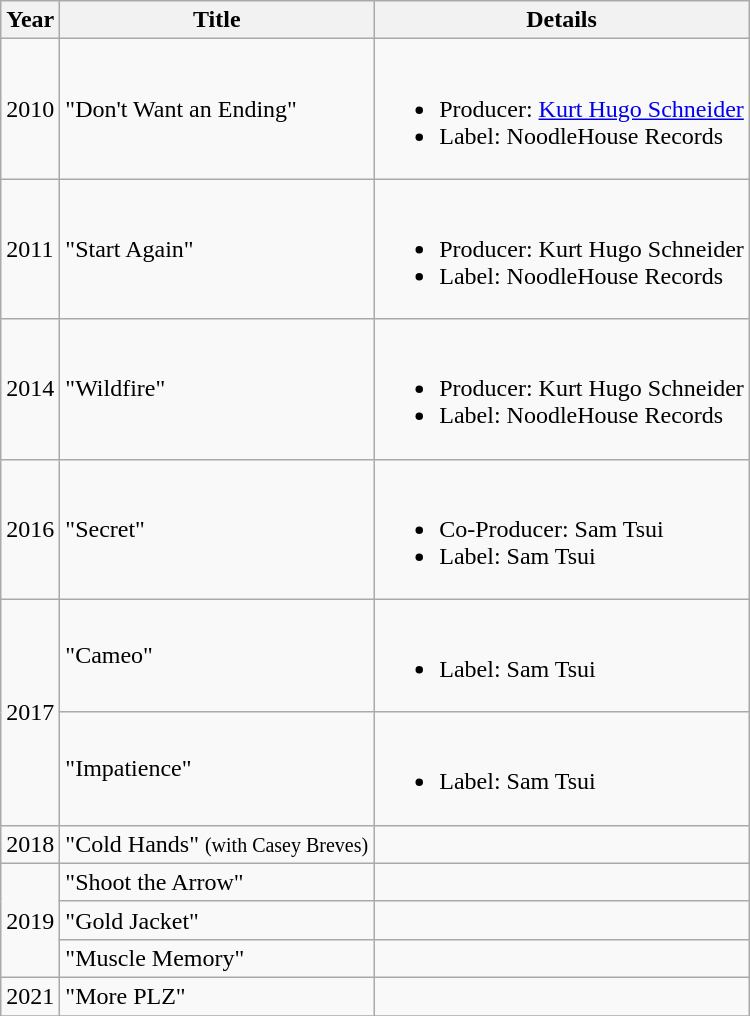<table class="wikitable sortable">
<tr>
<th>Year</th>
<th class="unsortable">Title</th>
<th>Details</th>
</tr>
<tr>
<td>2010</td>
<td>"Don't Want an Ending"</td>
<td><br><ul><li>Producer: <a href='#'>Kurt Hugo Schneider</a></li><li>Label: NoodleHouse Records</li></ul></td>
</tr>
<tr>
<td>2011</td>
<td>"Start Again"</td>
<td><br><ul><li>Producer: Kurt Hugo Schneider</li><li>Label: NoodleHouse Records</li></ul></td>
</tr>
<tr>
<td>2014</td>
<td>"Wildfire"</td>
<td><br><ul><li>Producer: Kurt Hugo Schneider</li><li>Label: NoodleHouse Records</li></ul></td>
</tr>
<tr>
<td>2016</td>
<td>"Secret"</td>
<td><br><ul><li>Co-Producer: Sam Tsui</li><li>Label: Sam Tsui</li></ul></td>
</tr>
<tr>
<td rowspan="2">2017</td>
<td>"Cameo"</td>
<td><br><ul><li>Label: Sam Tsui</li></ul></td>
</tr>
<tr>
<td>"Impatience"</td>
<td><br><ul><li>Label: Sam Tsui</li></ul></td>
</tr>
<tr>
<td>2018</td>
<td>"Cold Hands" <small>(with Casey Breves)</small></td>
<td></td>
</tr>
<tr>
<td rowspan="3">2019</td>
<td>"Shoot the Arrow"</td>
<td></td>
</tr>
<tr>
<td>"Gold Jacket"</td>
<td></td>
</tr>
<tr>
<td>"Muscle Memory"</td>
<td></td>
</tr>
<tr>
<td>2021</td>
<td>"More PLZ"</td>
<td></td>
</tr>
<tr>
</tr>
</table>
